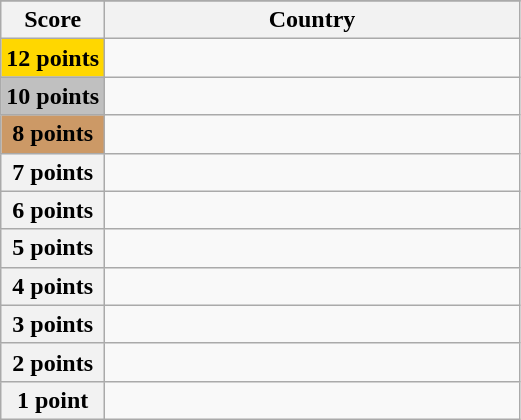<table class="wikitable">
<tr>
</tr>
<tr>
<th scope="col" width="20%">Score</th>
<th scope="col">Country</th>
</tr>
<tr>
<th scope="row" style="background:gold">12 points</th>
<td></td>
</tr>
<tr>
<th scope="row" style="background:silver">10 points</th>
<td></td>
</tr>
<tr>
<th scope="row" style="background:#CC9966">8 points</th>
<td></td>
</tr>
<tr>
<th scope="row">7 points</th>
<td></td>
</tr>
<tr>
<th scope="row">6 points</th>
<td></td>
</tr>
<tr>
<th scope="row">5 points</th>
<td></td>
</tr>
<tr>
<th scope="row">4 points</th>
<td></td>
</tr>
<tr>
<th scope="row">3 points</th>
<td></td>
</tr>
<tr>
<th scope="row">2 points</th>
<td></td>
</tr>
<tr>
<th scope="row">1 point</th>
<td></td>
</tr>
</table>
